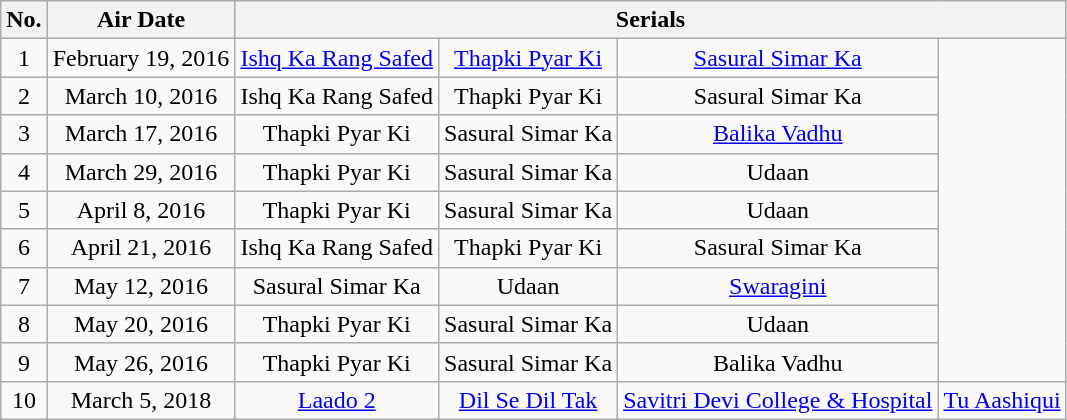<table class="wikitable" style="text-align:center">
<tr>
<th>No.</th>
<th>Air Date</th>
<th colspan="4">Serials</th>
</tr>
<tr>
<td>1</td>
<td>February 19, 2016</td>
<td><a href='#'>Ishq Ka Rang Safed</a></td>
<td><a href='#'>Thapki Pyar Ki</a></td>
<td><a href='#'>Sasural Simar Ka</a></td>
</tr>
<tr>
<td>2</td>
<td>March 10, 2016</td>
<td>Ishq Ka Rang Safed</td>
<td>Thapki Pyar Ki</td>
<td>Sasural Simar Ka</td>
</tr>
<tr>
<td>3</td>
<td>March 17, 2016</td>
<td>Thapki Pyar Ki</td>
<td>Sasural Simar Ka</td>
<td><a href='#'>Balika Vadhu</a></td>
</tr>
<tr>
<td>4</td>
<td>March 29, 2016</td>
<td>Thapki Pyar Ki</td>
<td>Sasural Simar Ka</td>
<td>Udaan</td>
</tr>
<tr>
<td>5</td>
<td>April 8, 2016</td>
<td>Thapki Pyar Ki</td>
<td>Sasural Simar Ka</td>
<td>Udaan</td>
</tr>
<tr>
<td>6</td>
<td>April 21, 2016</td>
<td>Ishq Ka Rang Safed</td>
<td>Thapki Pyar Ki</td>
<td>Sasural Simar Ka</td>
</tr>
<tr>
<td>7</td>
<td>May 12, 2016</td>
<td>Sasural Simar Ka</td>
<td>Udaan</td>
<td><a href='#'>Swaragini</a></td>
</tr>
<tr>
<td>8</td>
<td>May 20, 2016</td>
<td>Thapki Pyar Ki</td>
<td>Sasural Simar Ka</td>
<td>Udaan</td>
</tr>
<tr>
<td>9</td>
<td>May 26, 2016</td>
<td>Thapki Pyar Ki</td>
<td>Sasural Simar Ka</td>
<td>Balika Vadhu</td>
</tr>
<tr>
<td>10</td>
<td>March 5, 2018</td>
<td><a href='#'>Laado 2</a></td>
<td><a href='#'>Dil Se Dil Tak</a></td>
<td><a href='#'>Savitri Devi College & Hospital</a></td>
<td><a href='#'>Tu Aashiqui</a></td>
</tr>
</table>
